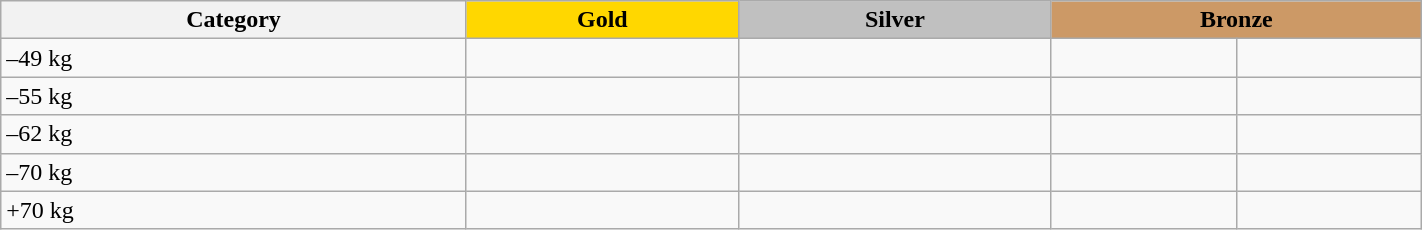<table class=wikitable width=75%>
<tr>
<th>Category</th>
<th style="background: gold">Gold</th>
<th style="background: silver">Silver</th>
<th style="background: #cc9966" colspan=2>Bronze</th>
</tr>
<tr>
<td>–49 kg</td>
<td></td>
<td></td>
<td></td>
<td></td>
</tr>
<tr>
<td>–55 kg</td>
<td></td>
<td></td>
<td></td>
<td></td>
</tr>
<tr>
<td>–62 kg</td>
<td></td>
<td></td>
<td></td>
<td></td>
</tr>
<tr>
<td>–70 kg</td>
<td></td>
<td></td>
<td></td>
<td></td>
</tr>
<tr>
<td>+70 kg</td>
<td></td>
<td></td>
<td></td>
<td></td>
</tr>
</table>
